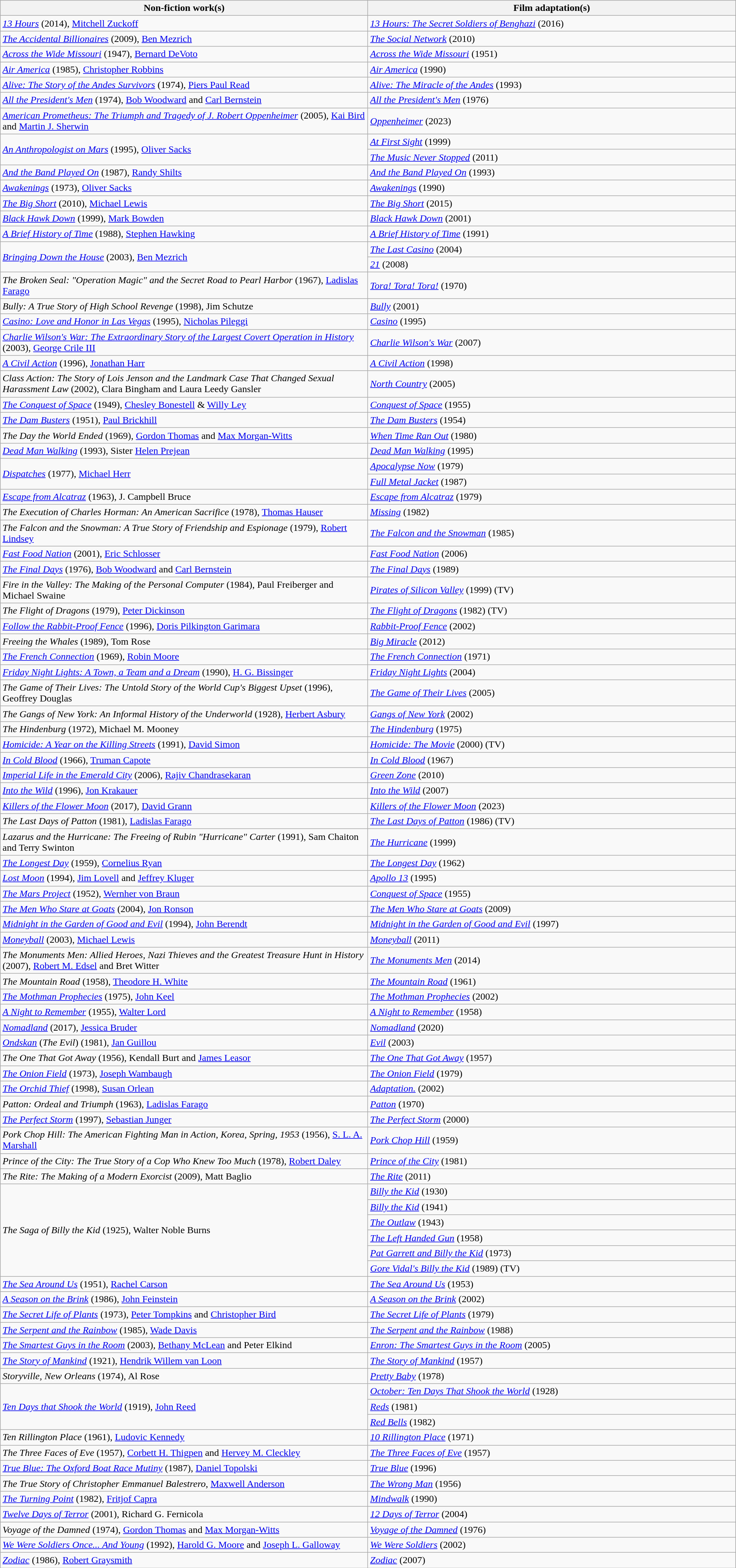<table class="wikitable">
<tr>
<th style="width:600px;">Non-fiction work(s)</th>
<th style="width:600px;">Film adaptation(s)</th>
</tr>
<tr>
<td><em><a href='#'>13 Hours</a></em> (2014), <a href='#'>Mitchell Zuckoff</a></td>
<td><em><a href='#'>13 Hours: The Secret Soldiers of Benghazi</a></em> (2016)</td>
</tr>
<tr>
<td><em><a href='#'>The Accidental Billionaires</a></em> (2009), <a href='#'>Ben Mezrich</a></td>
<td><em><a href='#'>The Social Network</a></em> (2010)</td>
</tr>
<tr>
<td><em><a href='#'>Across the Wide Missouri</a></em> (1947), <a href='#'>Bernard DeVoto</a></td>
<td><em><a href='#'>Across the Wide Missouri</a></em> (1951)</td>
</tr>
<tr>
<td><em><a href='#'>Air America</a></em> (1985), <a href='#'>Christopher Robbins</a></td>
<td><em><a href='#'>Air America</a></em> (1990)</td>
</tr>
<tr>
<td><em><a href='#'>Alive: The Story of the Andes Survivors</a></em> (1974), <a href='#'>Piers Paul Read</a></td>
<td><em><a href='#'>Alive: The Miracle of the Andes</a></em> (1993)</td>
</tr>
<tr>
<td><em><a href='#'>All the President's Men</a></em> (1974), <a href='#'>Bob Woodward</a> and <a href='#'>Carl Bernstein</a></td>
<td><em><a href='#'>All the President's Men</a></em> (1976)</td>
</tr>
<tr>
<td><em><a href='#'>American Prometheus: The Triumph and Tragedy of J. Robert Oppenheimer</a></em> (2005), <a href='#'>Kai Bird</a> and <a href='#'>Martin J. Sherwin</a></td>
<td><em><a href='#'>Oppenheimer</a></em> (2023)</td>
</tr>
<tr>
<td rowspan="2"><em><a href='#'>An Anthropologist on Mars</a></em> (1995), <a href='#'>Oliver Sacks</a></td>
<td><em><a href='#'>At First Sight</a></em> (1999)</td>
</tr>
<tr>
<td><em><a href='#'>The Music Never Stopped</a></em> (2011)</td>
</tr>
<tr>
<td><em><a href='#'>And the Band Played On</a></em> (1987), <a href='#'>Randy Shilts</a></td>
<td><em><a href='#'>And the Band Played On</a></em> (1993)</td>
</tr>
<tr>
<td><em><a href='#'>Awakenings</a></em> (1973), <a href='#'>Oliver Sacks</a></td>
<td><em><a href='#'>Awakenings</a></em> (1990)</td>
</tr>
<tr>
<td><em><a href='#'>The Big Short</a></em> (2010), <a href='#'>Michael Lewis</a></td>
<td><em><a href='#'>The Big Short</a></em> (2015)</td>
</tr>
<tr>
<td><em><a href='#'>Black Hawk Down</a></em> (1999), <a href='#'>Mark Bowden</a></td>
<td><em><a href='#'>Black Hawk Down</a></em> (2001)</td>
</tr>
<tr>
<td><em><a href='#'>A Brief History of Time</a></em> (1988), <a href='#'>Stephen Hawking</a></td>
<td><em><a href='#'>A Brief History of Time</a></em> (1991)</td>
</tr>
<tr>
<td rowspan="2"><em><a href='#'>Bringing Down the House</a></em> (2003), <a href='#'>Ben Mezrich</a></td>
<td><em><a href='#'>The Last Casino</a></em> (2004)</td>
</tr>
<tr>
<td><em><a href='#'>21</a></em> (2008)</td>
</tr>
<tr>
<td><em>The Broken Seal: "Operation Magic" and the Secret Road to Pearl Harbor</em> (1967), <a href='#'>Ladislas Farago</a></td>
<td><em><a href='#'>Tora! Tora! Tora!</a></em> (1970)</td>
</tr>
<tr>
<td><em>Bully: A True Story of High School Revenge</em> (1998), Jim Schutze</td>
<td><em><a href='#'>Bully</a></em> (2001)</td>
</tr>
<tr>
<td><em><a href='#'>Casino: Love and Honor in Las Vegas</a></em> (1995), <a href='#'>Nicholas Pileggi</a></td>
<td><em><a href='#'>Casino</a></em> (1995)</td>
</tr>
<tr>
<td><em><a href='#'>Charlie Wilson's War: The Extraordinary Story of the Largest Covert Operation in History</a></em> (2003), <a href='#'>George Crile III</a></td>
<td><em><a href='#'>Charlie Wilson's War</a></em> (2007)</td>
</tr>
<tr>
<td><em><a href='#'>A Civil Action</a></em> (1996), <a href='#'>Jonathan Harr</a></td>
<td><em><a href='#'>A Civil Action</a></em> (1998)</td>
</tr>
<tr>
<td><em>Class Action: The Story of Lois Jenson and the Landmark Case That Changed Sexual Harassment Law</em> (2002), Clara Bingham and Laura Leedy Gansler</td>
<td><em><a href='#'>North Country</a></em> (2005)</td>
</tr>
<tr>
<td><em><a href='#'>The Conquest of Space</a></em> (1949), <a href='#'>Chesley Bonestell</a> & <a href='#'>Willy Ley</a></td>
<td><em><a href='#'>Conquest of Space</a></em> (1955)</td>
</tr>
<tr>
<td><em><a href='#'>The Dam Busters</a></em> (1951), <a href='#'>Paul Brickhill</a></td>
<td><em><a href='#'>The Dam Busters</a></em> (1954)</td>
</tr>
<tr>
<td><em>The Day the World Ended</em> (1969), <a href='#'>Gordon Thomas</a> and <a href='#'>Max Morgan-Witts</a></td>
<td><em><a href='#'>When Time Ran Out</a></em> (1980)</td>
</tr>
<tr>
<td><em><a href='#'>Dead Man Walking</a></em> (1993), Sister <a href='#'>Helen Prejean</a></td>
<td><em><a href='#'>Dead Man Walking</a></em> (1995)</td>
</tr>
<tr>
<td rowspan="2"><em><a href='#'>Dispatches</a></em> (1977), <a href='#'>Michael Herr</a></td>
<td><em><a href='#'>Apocalypse Now</a></em> (1979)</td>
</tr>
<tr>
<td><em><a href='#'>Full Metal Jacket</a></em> (1987)</td>
</tr>
<tr>
<td><em><a href='#'>Escape from Alcatraz</a></em> (1963), J. Campbell Bruce</td>
<td><em><a href='#'>Escape from Alcatraz</a></em> (1979)</td>
</tr>
<tr>
<td><em>The Execution of Charles Horman: An American Sacrifice</em> (1978), <a href='#'>Thomas Hauser</a></td>
<td><em><a href='#'>Missing</a></em> (1982)</td>
</tr>
<tr>
<td><em>The Falcon and the Snowman: A True Story of Friendship and Espionage</em> (1979), <a href='#'>Robert Lindsey</a></td>
<td><em><a href='#'>The Falcon and the Snowman</a></em> (1985)</td>
</tr>
<tr>
<td><em><a href='#'>Fast Food Nation</a></em> (2001), <a href='#'>Eric Schlosser</a></td>
<td><em><a href='#'>Fast Food Nation</a></em> (2006)</td>
</tr>
<tr>
<td><em><a href='#'>The Final Days</a></em> (1976), <a href='#'>Bob Woodward</a> and <a href='#'>Carl Bernstein</a></td>
<td><em><a href='#'>The Final Days</a></em> (1989)</td>
</tr>
<tr>
<td><em>Fire in the Valley: The Making of the Personal Computer</em> (1984), Paul Freiberger and Michael Swaine</td>
<td><em><a href='#'>Pirates of Silicon Valley</a></em> (1999) (TV)</td>
</tr>
<tr>
<td><em>The Flight of Dragons</em> (1979), <a href='#'>Peter Dickinson</a></td>
<td><em><a href='#'>The Flight of Dragons</a></em> (1982) (TV)</td>
</tr>
<tr>
<td><em><a href='#'>Follow the Rabbit-Proof Fence</a></em> (1996), <a href='#'>Doris Pilkington Garimara</a></td>
<td><em><a href='#'>Rabbit-Proof Fence</a></em> (2002)</td>
</tr>
<tr>
<td><em>Freeing the Whales</em> (1989), Tom Rose</td>
<td><em><a href='#'>Big Miracle</a></em> (2012)</td>
</tr>
<tr>
<td><em><a href='#'>The French Connection</a></em> (1969), <a href='#'>Robin Moore</a></td>
<td><em><a href='#'>The French Connection</a></em> (1971)</td>
</tr>
<tr>
<td><em><a href='#'>Friday Night Lights: A Town, a Team and a Dream</a></em> (1990), <a href='#'>H. G. Bissinger</a></td>
<td><em><a href='#'>Friday Night Lights</a></em> (2004)</td>
</tr>
<tr>
<td><em>The Game of Their Lives: The Untold Story of the World Cup's Biggest Upset</em> (1996), Geoffrey Douglas</td>
<td><em><a href='#'>The Game of Their Lives</a></em> (2005)</td>
</tr>
<tr>
<td><em>The Gangs of New York: An Informal History of the Underworld</em> (1928), <a href='#'>Herbert Asbury</a></td>
<td><em><a href='#'>Gangs of New York</a></em> (2002)</td>
</tr>
<tr>
<td><em>The Hindenburg</em> (1972), Michael M. Mooney</td>
<td><em><a href='#'>The Hindenburg</a></em> (1975)</td>
</tr>
<tr>
<td><em><a href='#'>Homicide: A Year on the Killing Streets</a></em> (1991), <a href='#'>David Simon</a></td>
<td><em><a href='#'>Homicide: The Movie</a></em> (2000) (TV)</td>
</tr>
<tr>
<td><em><a href='#'>In Cold Blood</a></em> (1966), <a href='#'>Truman Capote</a></td>
<td><em><a href='#'>In Cold Blood</a></em> (1967)</td>
</tr>
<tr>
<td><em><a href='#'>Imperial Life in the Emerald City</a></em> (2006), <a href='#'>Rajiv Chandrasekaran</a></td>
<td><em><a href='#'>Green Zone</a></em> (2010)</td>
</tr>
<tr>
<td><em><a href='#'>Into the Wild</a></em> (1996), <a href='#'>Jon Krakauer</a></td>
<td><em><a href='#'>Into the Wild</a></em> (2007)</td>
</tr>
<tr>
<td><em><a href='#'>Killers of the Flower Moon</a></em> (2017), <a href='#'>David Grann</a></td>
<td><em><a href='#'>Killers of the Flower Moon</a></em> (2023)</td>
</tr>
<tr>
<td><em>The Last Days of Patton</em> (1981), <a href='#'>Ladislas Farago</a></td>
<td><em><a href='#'>The Last Days of Patton</a></em> (1986) (TV)</td>
</tr>
<tr>
<td><em>Lazarus and the Hurricane: The Freeing of Rubin "Hurricane" Carter</em> (1991), Sam Chaiton and Terry Swinton</td>
<td><em><a href='#'>The Hurricane</a></em> (1999)</td>
</tr>
<tr>
<td><em><a href='#'>The Longest Day</a></em> (1959), <a href='#'>Cornelius Ryan</a></td>
<td><em><a href='#'>The Longest Day</a></em> (1962)</td>
</tr>
<tr>
<td><em><a href='#'>Lost Moon</a></em> (1994), <a href='#'>Jim Lovell</a> and <a href='#'>Jeffrey Kluger</a></td>
<td><em><a href='#'>Apollo 13</a></em> (1995)</td>
</tr>
<tr>
<td><em><a href='#'>The Mars Project</a></em> (1952), <a href='#'>Wernher von Braun</a></td>
<td><em><a href='#'>Conquest of Space</a></em> (1955)</td>
</tr>
<tr>
<td><em><a href='#'>The Men Who Stare at Goats</a></em> (2004), <a href='#'>Jon Ronson</a></td>
<td><em><a href='#'>The Men Who Stare at Goats</a></em> (2009)</td>
</tr>
<tr>
<td><em><a href='#'>Midnight in the Garden of Good and Evil</a></em> (1994), <a href='#'>John Berendt</a></td>
<td><em><a href='#'>Midnight in the Garden of Good and Evil</a></em> (1997)</td>
</tr>
<tr>
<td><em><a href='#'>Moneyball</a></em> (2003), <a href='#'>Michael Lewis</a></td>
<td><em><a href='#'>Moneyball</a></em> (2011)</td>
</tr>
<tr>
<td><em>The Monuments Men: Allied Heroes, Nazi Thieves and the Greatest Treasure Hunt in History</em> (2007), <a href='#'>Robert M. Edsel</a> and Bret Witter</td>
<td><em><a href='#'>The Monuments Men</a></em> (2014)</td>
</tr>
<tr>
<td><em>The Mountain Road</em> (1958), <a href='#'>Theodore H. White</a></td>
<td><em><a href='#'>The Mountain Road</a></em> (1961)</td>
</tr>
<tr>
<td><em><a href='#'>The Mothman Prophecies</a></em> (1975), <a href='#'>John Keel</a></td>
<td><em><a href='#'>The Mothman Prophecies</a></em> (2002)</td>
</tr>
<tr>
<td><em><a href='#'>A Night to Remember</a></em> (1955), <a href='#'>Walter Lord</a></td>
<td><em><a href='#'>A Night to Remember</a></em> (1958)</td>
</tr>
<tr>
<td><em><a href='#'>Nomadland</a></em> (2017), <a href='#'>Jessica Bruder</a></td>
<td><em><a href='#'>Nomadland</a></em> (2020)</td>
</tr>
<tr>
<td><em><a href='#'>Ondskan</a></em> (<em>The Evil</em>) (1981), <a href='#'>Jan Guillou</a></td>
<td><em><a href='#'>Evil</a></em> (2003)</td>
</tr>
<tr>
<td><em>The One That Got Away</em> (1956), Kendall Burt and <a href='#'>James Leasor</a></td>
<td><em><a href='#'>The One That Got Away</a></em> (1957)</td>
</tr>
<tr>
<td><em><a href='#'>The Onion Field</a></em> (1973), <a href='#'>Joseph Wambaugh</a></td>
<td><em><a href='#'>The Onion Field</a></em> (1979)</td>
</tr>
<tr>
<td><em><a href='#'>The Orchid Thief</a></em> (1998), <a href='#'>Susan Orlean</a></td>
<td><em><a href='#'>Adaptation.</a></em> (2002)</td>
</tr>
<tr>
<td><em>Patton: Ordeal and Triumph</em> (1963), <a href='#'>Ladislas Farago</a></td>
<td><em><a href='#'>Patton</a></em> (1970)</td>
</tr>
<tr>
<td><em><a href='#'>The Perfect Storm</a></em> (1997), <a href='#'>Sebastian Junger</a></td>
<td><em><a href='#'>The Perfect Storm</a></em> (2000)</td>
</tr>
<tr>
<td><em>Pork Chop Hill: The American Fighting Man in Action, Korea, Spring, 1953</em> (1956), <a href='#'>S. L. A. Marshall</a></td>
<td><em><a href='#'>Pork Chop Hill</a></em> (1959)</td>
</tr>
<tr>
<td><em>Prince of the City: The True Story of a Cop Who Knew Too Much</em> (1978), <a href='#'>Robert Daley</a></td>
<td><em><a href='#'>Prince of the City</a></em> (1981)</td>
</tr>
<tr>
<td><em>The Rite: The Making of a Modern Exorcist</em> (2009), Matt Baglio</td>
<td><em><a href='#'>The Rite</a></em> (2011)</td>
</tr>
<tr>
<td rowspan="6"><em>The Saga of Billy the Kid</em> (1925), Walter Noble Burns</td>
<td><em><a href='#'>Billy the Kid</a></em> (1930)</td>
</tr>
<tr>
<td><em><a href='#'>Billy the Kid</a></em> (1941)</td>
</tr>
<tr>
<td><em><a href='#'>The Outlaw</a></em> (1943)</td>
</tr>
<tr>
<td><em><a href='#'>The Left Handed Gun</a></em> (1958)</td>
</tr>
<tr>
<td><em><a href='#'>Pat Garrett and Billy the Kid</a></em> (1973)</td>
</tr>
<tr>
<td><em><a href='#'>Gore Vidal's Billy the Kid</a></em> (1989) (TV)</td>
</tr>
<tr>
<td><em><a href='#'>The Sea Around Us</a></em> (1951), <a href='#'>Rachel Carson</a></td>
<td><em><a href='#'>The Sea Around Us</a></em> (1953)</td>
</tr>
<tr>
<td><em><a href='#'>A Season on the Brink</a></em> (1986), <a href='#'>John Feinstein</a></td>
<td><em><a href='#'>A Season on the Brink</a></em> (2002)</td>
</tr>
<tr>
<td><em><a href='#'>The Secret Life of Plants</a></em> (1973), <a href='#'>Peter Tompkins</a> and <a href='#'>Christopher Bird</a></td>
<td><em><a href='#'>The Secret Life of Plants</a></em> (1979)</td>
</tr>
<tr>
<td><em><a href='#'>The Serpent and the Rainbow</a></em> (1985), <a href='#'>Wade Davis</a></td>
<td><em><a href='#'>The Serpent and the Rainbow</a></em> (1988)</td>
</tr>
<tr>
<td><em><a href='#'>The Smartest Guys in the Room</a></em> (2003), <a href='#'>Bethany McLean</a> and Peter Elkind</td>
<td><em><a href='#'>Enron: The Smartest Guys in the Room</a></em> (2005)</td>
</tr>
<tr>
<td><em><a href='#'>The Story of Mankind</a></em> (1921), <a href='#'>Hendrik Willem van Loon</a></td>
<td><em><a href='#'>The Story of Mankind</a></em> (1957)</td>
</tr>
<tr>
<td><em>Storyville, New Orleans</em> (1974), Al Rose</td>
<td><em><a href='#'>Pretty Baby</a></em> (1978)</td>
</tr>
<tr>
<td rowspan="3"><em><a href='#'>Ten Days that Shook the World</a></em> (1919), <a href='#'>John Reed</a></td>
<td><em><a href='#'>October: Ten Days That Shook the World</a></em> (1928)</td>
</tr>
<tr>
<td><em><a href='#'>Reds</a></em> (1981)</td>
</tr>
<tr>
<td><em><a href='#'>Red Bells</a></em> (1982)</td>
</tr>
<tr>
<td><em>Ten Rillington Place</em> (1961), <a href='#'>Ludovic Kennedy</a></td>
<td><em><a href='#'>10 Rillington Place</a></em> (1971)</td>
</tr>
<tr>
<td><em>The Three Faces of Eve</em> (1957), <a href='#'>Corbett H. Thigpen</a> and <a href='#'>Hervey M. Cleckley</a></td>
<td><em><a href='#'>The Three Faces of Eve</a></em> (1957)</td>
</tr>
<tr>
<td><em><a href='#'>True Blue: The Oxford Boat Race Mutiny</a></em> (1987), <a href='#'>Daniel Topolski</a></td>
<td><em><a href='#'>True Blue</a></em> (1996)</td>
</tr>
<tr>
<td><em>The True Story of Christopher Emmanuel Balestrero</em>, <a href='#'>Maxwell Anderson</a></td>
<td><em><a href='#'>The Wrong Man</a></em> (1956)</td>
</tr>
<tr>
<td><em><a href='#'>The Turning Point</a></em> (1982), <a href='#'>Fritjof Capra</a></td>
<td><em><a href='#'>Mindwalk</a></em> (1990)</td>
</tr>
<tr>
<td><em><a href='#'>Twelve Days of Terror</a></em> (2001), Richard G. Fernicola</td>
<td><em><a href='#'>12 Days of Terror</a></em> (2004)</td>
</tr>
<tr>
<td><em>Voyage of the Damned</em> (1974), <a href='#'>Gordon Thomas</a> and <a href='#'>Max Morgan-Witts</a></td>
<td><em><a href='#'>Voyage of the Damned</a></em> (1976)</td>
</tr>
<tr>
<td><em><a href='#'>We Were Soldiers Once... And Young</a></em> (1992), <a href='#'>Harold G. Moore</a> and <a href='#'>Joseph L. Galloway</a></td>
<td><em><a href='#'>We Were Soldiers</a></em> (2002)</td>
</tr>
<tr>
<td><em><a href='#'>Zodiac</a></em> (1986), <a href='#'>Robert Graysmith</a></td>
<td><em><a href='#'>Zodiac</a></em> (2007)</td>
</tr>
</table>
